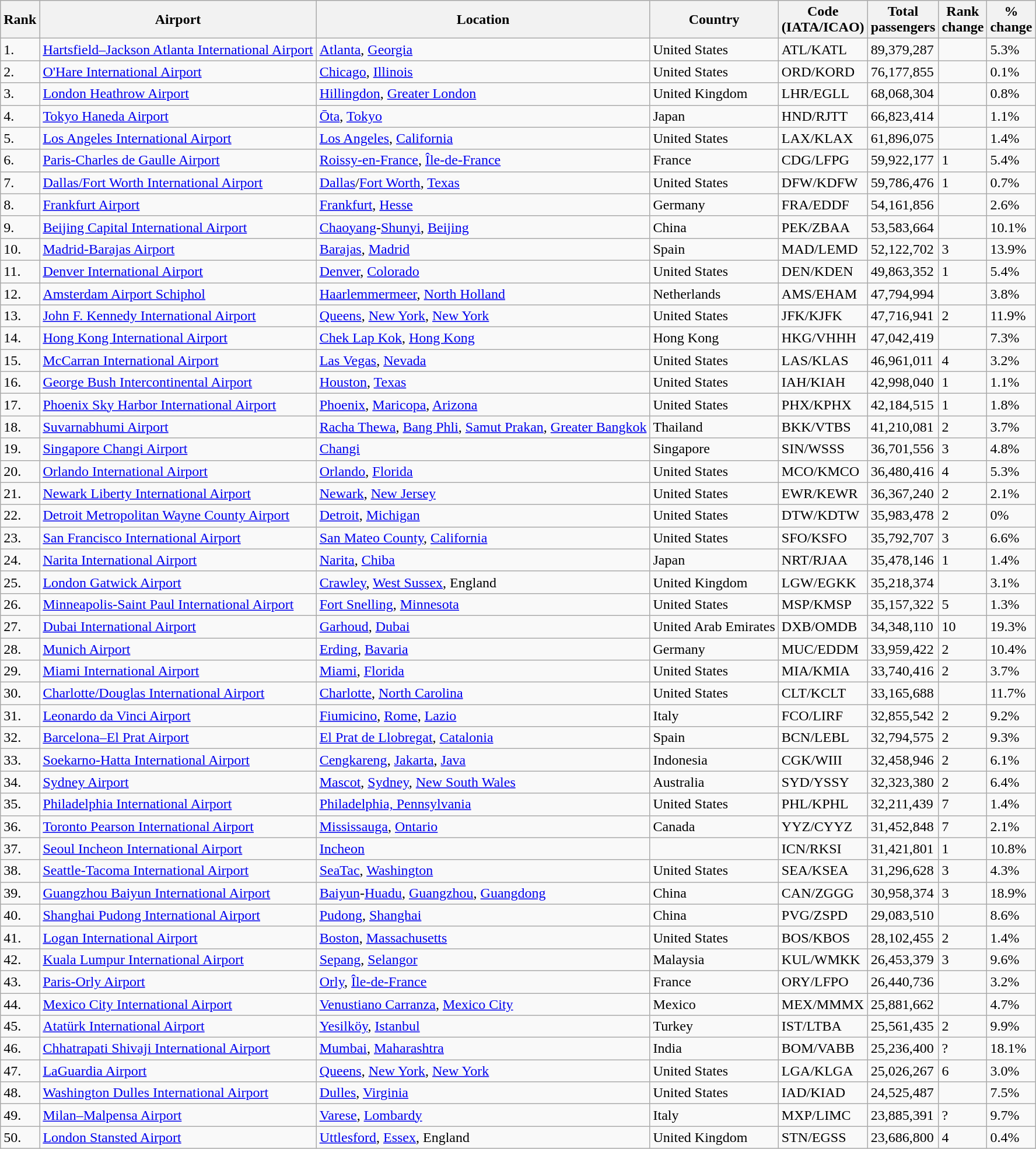<table class="wikitable sortable" style="-size: 85%" width= align=>
<tr style="background:lightgrey;">
<th>Rank</th>
<th>Airport</th>
<th>Location</th>
<th>Country</th>
<th>Code<br>(IATA/ICAO)</th>
<th>Total<br>passengers</th>
<th>Rank<br>change</th>
<th>%<br>change</th>
</tr>
<tr>
<td>1.</td>
<td> <a href='#'>Hartsfield–Jackson Atlanta International Airport</a></td>
<td><a href='#'>Atlanta</a>, <a href='#'>Georgia</a></td>
<td>United States</td>
<td>ATL/KATL</td>
<td>89,379,287</td>
<td></td>
<td>5.3%</td>
</tr>
<tr>
<td>2.</td>
<td> <a href='#'>O'Hare International Airport</a></td>
<td><a href='#'>Chicago</a>, <a href='#'>Illinois</a></td>
<td>United States</td>
<td>ORD/KORD</td>
<td>76,177,855</td>
<td></td>
<td>0.1%</td>
</tr>
<tr>
<td>3.</td>
<td> <a href='#'>London Heathrow Airport</a></td>
<td><a href='#'>Hillingdon</a>, <a href='#'>Greater London</a></td>
<td>United Kingdom</td>
<td>LHR/EGLL</td>
<td>68,068,304</td>
<td></td>
<td>0.8%</td>
</tr>
<tr>
<td>4.</td>
<td> <a href='#'>Tokyo Haneda Airport</a></td>
<td><a href='#'>Ōta</a>, <a href='#'>Tokyo</a></td>
<td>Japan</td>
<td>HND/RJTT</td>
<td>66,823,414</td>
<td></td>
<td>1.1%</td>
</tr>
<tr>
<td>5.</td>
<td> <a href='#'>Los Angeles International Airport</a></td>
<td><a href='#'>Los Angeles</a>, <a href='#'>California</a></td>
<td>United States</td>
<td>LAX/KLAX</td>
<td>61,896,075</td>
<td></td>
<td>1.4%</td>
</tr>
<tr>
<td>6.</td>
<td> <a href='#'>Paris-Charles de Gaulle Airport</a></td>
<td><a href='#'>Roissy-en-France</a>, <a href='#'>Île-de-France</a></td>
<td>France</td>
<td>CDG/LFPG</td>
<td>59,922,177</td>
<td>1</td>
<td>5.4%</td>
</tr>
<tr>
<td>7.</td>
<td> <a href='#'>Dallas/Fort Worth International Airport</a></td>
<td><a href='#'>Dallas</a>/<a href='#'>Fort Worth</a>, <a href='#'>Texas</a></td>
<td>United States</td>
<td>DFW/KDFW</td>
<td>59,786,476</td>
<td>1</td>
<td>0.7%</td>
</tr>
<tr>
<td>8.</td>
<td> <a href='#'>Frankfurt Airport</a></td>
<td><a href='#'>Frankfurt</a>, <a href='#'>Hesse</a></td>
<td>Germany</td>
<td>FRA/EDDF</td>
<td>54,161,856</td>
<td></td>
<td>2.6%</td>
</tr>
<tr>
<td>9.</td>
<td> <a href='#'>Beijing Capital International Airport</a></td>
<td><a href='#'>Chaoyang</a>-<a href='#'>Shunyi</a>, <a href='#'>Beijing</a></td>
<td>China</td>
<td>PEK/ZBAA</td>
<td>53,583,664</td>
<td></td>
<td>10.1%</td>
</tr>
<tr>
<td>10.</td>
<td> <a href='#'>Madrid-Barajas Airport</a></td>
<td><a href='#'>Barajas</a>, <a href='#'>Madrid</a></td>
<td>Spain</td>
<td>MAD/LEMD</td>
<td>52,122,702</td>
<td>3</td>
<td>13.9%</td>
</tr>
<tr>
<td>11.</td>
<td> <a href='#'>Denver International Airport</a></td>
<td><a href='#'>Denver</a>, <a href='#'>Colorado</a></td>
<td>United States</td>
<td>DEN/KDEN</td>
<td>49,863,352</td>
<td>1</td>
<td>5.4%</td>
</tr>
<tr>
<td>12.</td>
<td> <a href='#'>Amsterdam Airport Schiphol</a></td>
<td><a href='#'>Haarlemmermeer</a>, <a href='#'>North Holland</a></td>
<td>Netherlands</td>
<td>AMS/EHAM</td>
<td>47,794,994</td>
<td></td>
<td>3.8%</td>
</tr>
<tr>
<td>13.</td>
<td> <a href='#'>John F. Kennedy International Airport</a></td>
<td><a href='#'>Queens</a>, <a href='#'>New York</a>, <a href='#'>New York</a></td>
<td>United States</td>
<td>JFK/KJFK</td>
<td>47,716,941</td>
<td>2</td>
<td>11.9%</td>
</tr>
<tr>
<td>14.</td>
<td> <a href='#'>Hong Kong International Airport</a></td>
<td><a href='#'>Chek Lap Kok</a>, <a href='#'>Hong Kong</a></td>
<td>Hong Kong</td>
<td>HKG/VHHH</td>
<td>47,042,419</td>
<td></td>
<td>7.3%</td>
</tr>
<tr>
<td>15.</td>
<td> <a href='#'>McCarran International Airport</a></td>
<td><a href='#'>Las Vegas</a>, <a href='#'>Nevada</a></td>
<td>United States</td>
<td>LAS/KLAS</td>
<td>46,961,011</td>
<td>4</td>
<td>3.2%</td>
</tr>
<tr>
<td>16.</td>
<td> <a href='#'>George Bush Intercontinental Airport</a></td>
<td><a href='#'>Houston</a>, <a href='#'>Texas</a></td>
<td>United States</td>
<td>IAH/KIAH</td>
<td>42,998,040</td>
<td>1</td>
<td>1.1%</td>
</tr>
<tr>
<td>17.</td>
<td> <a href='#'>Phoenix Sky Harbor International Airport</a></td>
<td><a href='#'>Phoenix</a>, <a href='#'>Maricopa</a>, <a href='#'>Arizona</a></td>
<td>United States</td>
<td>PHX/KPHX</td>
<td>42,184,515</td>
<td>1</td>
<td>1.8%</td>
</tr>
<tr>
<td>18.</td>
<td> <a href='#'>Suvarnabhumi Airport</a></td>
<td><a href='#'>Racha Thewa</a>, <a href='#'>Bang Phli</a>, <a href='#'>Samut Prakan</a>, <a href='#'>Greater Bangkok</a></td>
<td>Thailand</td>
<td>BKK/VTBS</td>
<td>41,210,081</td>
<td>2</td>
<td>3.7%</td>
</tr>
<tr>
<td>19.</td>
<td> <a href='#'>Singapore Changi Airport</a></td>
<td><a href='#'>Changi</a></td>
<td>Singapore</td>
<td>SIN/WSSS</td>
<td>36,701,556</td>
<td>3</td>
<td>4.8%</td>
</tr>
<tr>
<td>20.</td>
<td> <a href='#'>Orlando International Airport</a></td>
<td><a href='#'>Orlando</a>, <a href='#'>Florida</a></td>
<td>United States</td>
<td>MCO/KMCO</td>
<td>36,480,416</td>
<td>4</td>
<td>5.3%</td>
</tr>
<tr>
<td>21.</td>
<td> <a href='#'>Newark Liberty International Airport</a></td>
<td><a href='#'>Newark</a>, <a href='#'>New Jersey</a></td>
<td>United States</td>
<td>EWR/KEWR</td>
<td>36,367,240</td>
<td>2</td>
<td>2.1%</td>
</tr>
<tr>
<td>22.</td>
<td> <a href='#'>Detroit Metropolitan Wayne County Airport</a></td>
<td><a href='#'>Detroit</a>, <a href='#'>Michigan</a></td>
<td>United States</td>
<td>DTW/KDTW</td>
<td>35,983,478</td>
<td>2</td>
<td>0%</td>
</tr>
<tr>
<td>23.</td>
<td> <a href='#'>San Francisco International Airport</a></td>
<td><a href='#'>San Mateo County</a>, <a href='#'>California</a></td>
<td>United States</td>
<td>SFO/KSFO</td>
<td>35,792,707</td>
<td>3</td>
<td>6.6%</td>
</tr>
<tr>
<td>24.</td>
<td> <a href='#'>Narita International Airport</a></td>
<td><a href='#'>Narita</a>, <a href='#'>Chiba</a></td>
<td>Japan</td>
<td>NRT/RJAA</td>
<td>35,478,146</td>
<td>1</td>
<td>1.4%</td>
</tr>
<tr>
<td>25.</td>
<td> <a href='#'>London Gatwick Airport</a></td>
<td><a href='#'>Crawley</a>, <a href='#'>West Sussex</a>, England</td>
<td>United Kingdom</td>
<td>LGW/EGKK</td>
<td>35,218,374</td>
<td></td>
<td>3.1%</td>
</tr>
<tr>
<td>26.</td>
<td> <a href='#'>Minneapolis-Saint Paul International Airport</a></td>
<td><a href='#'>Fort Snelling</a>, <a href='#'>Minnesota</a></td>
<td>United States</td>
<td>MSP/KMSP</td>
<td>35,157,322</td>
<td>5</td>
<td>1.3%</td>
</tr>
<tr>
<td>27.</td>
<td> <a href='#'>Dubai International Airport</a></td>
<td><a href='#'>Garhoud</a>, <a href='#'>Dubai</a></td>
<td>United Arab Emirates</td>
<td>DXB/OMDB</td>
<td>34,348,110</td>
<td>10</td>
<td>19.3%</td>
</tr>
<tr>
<td>28.</td>
<td> <a href='#'>Munich Airport</a></td>
<td><a href='#'>Erding</a>, <a href='#'>Bavaria</a></td>
<td>Germany</td>
<td>MUC/EDDM</td>
<td>33,959,422</td>
<td>2</td>
<td>10.4%</td>
</tr>
<tr>
<td>29.</td>
<td> <a href='#'>Miami International Airport</a></td>
<td><a href='#'>Miami</a>, <a href='#'>Florida</a></td>
<td>United States</td>
<td>MIA/KMIA</td>
<td>33,740,416</td>
<td>2</td>
<td>3.7%</td>
</tr>
<tr>
<td>30.</td>
<td> <a href='#'>Charlotte/Douglas International Airport</a></td>
<td><a href='#'>Charlotte</a>, <a href='#'>North Carolina</a></td>
<td>United States</td>
<td>CLT/KCLT</td>
<td>33,165,688</td>
<td></td>
<td>11.7%</td>
</tr>
<tr>
<td>31.</td>
<td> <a href='#'>Leonardo da Vinci Airport</a></td>
<td><a href='#'>Fiumicino</a>, <a href='#'>Rome</a>, <a href='#'>Lazio</a></td>
<td>Italy</td>
<td>FCO/LIRF</td>
<td>32,855,542</td>
<td>2</td>
<td>9.2%</td>
</tr>
<tr>
<td>32.</td>
<td> <a href='#'>Barcelona–El Prat Airport</a></td>
<td><a href='#'>El Prat de Llobregat</a>, <a href='#'>Catalonia</a></td>
<td>Spain</td>
<td>BCN/LEBL</td>
<td>32,794,575</td>
<td>2</td>
<td>9.3%</td>
</tr>
<tr>
<td>33.</td>
<td> <a href='#'>Soekarno-Hatta International Airport</a></td>
<td><a href='#'>Cengkareng</a>, <a href='#'>Jakarta</a>, <a href='#'>Java</a></td>
<td>Indonesia</td>
<td>CGK/WIII</td>
<td>32,458,946</td>
<td>2</td>
<td>6.1%</td>
</tr>
<tr>
<td>34.</td>
<td> <a href='#'>Sydney Airport</a></td>
<td><a href='#'>Mascot</a>, <a href='#'>Sydney</a>, <a href='#'>New South Wales</a></td>
<td>Australia</td>
<td>SYD/YSSY</td>
<td>32,323,380</td>
<td>2</td>
<td>6.4%</td>
</tr>
<tr>
<td>35.</td>
<td> <a href='#'>Philadelphia International Airport</a></td>
<td><a href='#'>Philadelphia, Pennsylvania</a></td>
<td>United States</td>
<td>PHL/KPHL</td>
<td>32,211,439</td>
<td>7</td>
<td>1.4%</td>
</tr>
<tr>
<td>36.</td>
<td> <a href='#'>Toronto Pearson International Airport</a></td>
<td><a href='#'>Mississauga</a>, <a href='#'>Ontario</a></td>
<td>Canada</td>
<td>YYZ/CYYZ</td>
<td>31,452,848</td>
<td>7</td>
<td>2.1%</td>
</tr>
<tr>
<td>37.</td>
<td> <a href='#'>Seoul Incheon International Airport</a></td>
<td><a href='#'>Incheon</a></td>
<td></td>
<td>ICN/RKSI</td>
<td>31,421,801</td>
<td>1</td>
<td>10.8%</td>
</tr>
<tr>
<td>38.</td>
<td> <a href='#'>Seattle-Tacoma International Airport</a></td>
<td><a href='#'>SeaTac</a>, <a href='#'>Washington</a></td>
<td>United States</td>
<td>SEA/KSEA</td>
<td>31,296,628</td>
<td>3</td>
<td>4.3%</td>
</tr>
<tr>
<td>39.</td>
<td> <a href='#'>Guangzhou Baiyun International Airport</a></td>
<td><a href='#'>Baiyun</a>-<a href='#'>Huadu</a>, <a href='#'>Guangzhou</a>, <a href='#'>Guangdong</a></td>
<td>China</td>
<td>CAN/ZGGG</td>
<td>30,958,374</td>
<td>3</td>
<td>18.9%</td>
</tr>
<tr>
<td>40.</td>
<td> <a href='#'>Shanghai Pudong International Airport</a></td>
<td><a href='#'>Pudong</a>, <a href='#'>Shanghai</a></td>
<td>China</td>
<td>PVG/ZSPD</td>
<td>29,083,510</td>
<td></td>
<td>8.6%</td>
</tr>
<tr>
<td>41.</td>
<td> <a href='#'>Logan International Airport</a></td>
<td><a href='#'>Boston</a>, <a href='#'>Massachusetts</a></td>
<td>United States</td>
<td>BOS/KBOS</td>
<td>28,102,455</td>
<td>2</td>
<td>1.4%</td>
</tr>
<tr>
<td>42.</td>
<td> <a href='#'>Kuala Lumpur International Airport</a></td>
<td><a href='#'>Sepang</a>, <a href='#'>Selangor</a></td>
<td>Malaysia</td>
<td>KUL/WMKK</td>
<td>26,453,379</td>
<td>3</td>
<td>9.6%</td>
</tr>
<tr>
<td>43.</td>
<td> <a href='#'>Paris-Orly Airport</a></td>
<td><a href='#'>Orly</a>, <a href='#'>Île-de-France</a></td>
<td>France</td>
<td>ORY/LFPO</td>
<td>26,440,736</td>
<td></td>
<td>3.2%</td>
</tr>
<tr>
<td>44.</td>
<td> <a href='#'>Mexico City International Airport</a></td>
<td><a href='#'>Venustiano Carranza</a>, <a href='#'>Mexico City</a></td>
<td>Mexico</td>
<td>MEX/MMMX</td>
<td>25,881,662</td>
<td></td>
<td>4.7%</td>
</tr>
<tr>
<td>45.</td>
<td> <a href='#'>Atatürk International Airport</a></td>
<td><a href='#'>Yesilköy</a>, <a href='#'>Istanbul</a></td>
<td>Turkey</td>
<td>IST/LTBA</td>
<td>25,561,435</td>
<td>2</td>
<td>9.9%</td>
</tr>
<tr>
<td>46.</td>
<td> <a href='#'>Chhatrapati Shivaji International Airport</a></td>
<td><a href='#'>Mumbai</a>, <a href='#'>Maharashtra</a></td>
<td>India</td>
<td>BOM/VABB</td>
<td>25,236,400</td>
<td>?</td>
<td>18.1%</td>
</tr>
<tr>
<td>47.</td>
<td> <a href='#'>LaGuardia Airport</a></td>
<td><a href='#'>Queens</a>, <a href='#'>New York</a>, <a href='#'>New York</a></td>
<td>United States</td>
<td>LGA/KLGA</td>
<td>25,026,267</td>
<td>6</td>
<td>3.0%</td>
</tr>
<tr>
<td>48.</td>
<td> <a href='#'>Washington Dulles International Airport</a></td>
<td><a href='#'>Dulles</a>, <a href='#'>Virginia</a></td>
<td>United States</td>
<td>IAD/KIAD</td>
<td>24,525,487</td>
<td></td>
<td>7.5%</td>
</tr>
<tr>
<td>49.</td>
<td> <a href='#'>Milan–Malpensa Airport</a></td>
<td><a href='#'>Varese</a>, <a href='#'>Lombardy</a></td>
<td>Italy</td>
<td>MXP/LIMC</td>
<td>23,885,391</td>
<td>?</td>
<td>9.7%</td>
</tr>
<tr>
<td>50.</td>
<td> <a href='#'>London Stansted Airport</a></td>
<td><a href='#'>Uttlesford</a>, <a href='#'>Essex</a>, England</td>
<td>United Kingdom</td>
<td>STN/EGSS</td>
<td>23,686,800</td>
<td>4</td>
<td>0.4%</td>
</tr>
</table>
